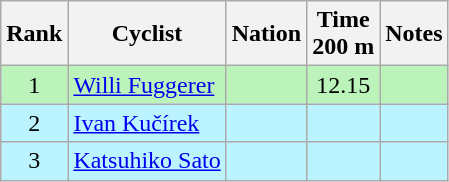<table class="wikitable sortable" style="text-align:center">
<tr>
<th>Rank</th>
<th>Cyclist</th>
<th>Nation</th>
<th>Time<br>200 m</th>
<th>Notes</th>
</tr>
<tr bgcolor=bbf3bb>
<td>1</td>
<td align=left><a href='#'>Willi Fuggerer</a></td>
<td align=left></td>
<td>12.15</td>
<td></td>
</tr>
<tr bgcolor=bbf3ff>
<td>2</td>
<td align=left><a href='#'>Ivan Kučírek</a></td>
<td align=left></td>
<td></td>
<td></td>
</tr>
<tr bgcolor=bbf3ff>
<td>3</td>
<td align=left><a href='#'>Katsuhiko Sato</a></td>
<td align=left></td>
<td></td>
<td></td>
</tr>
</table>
